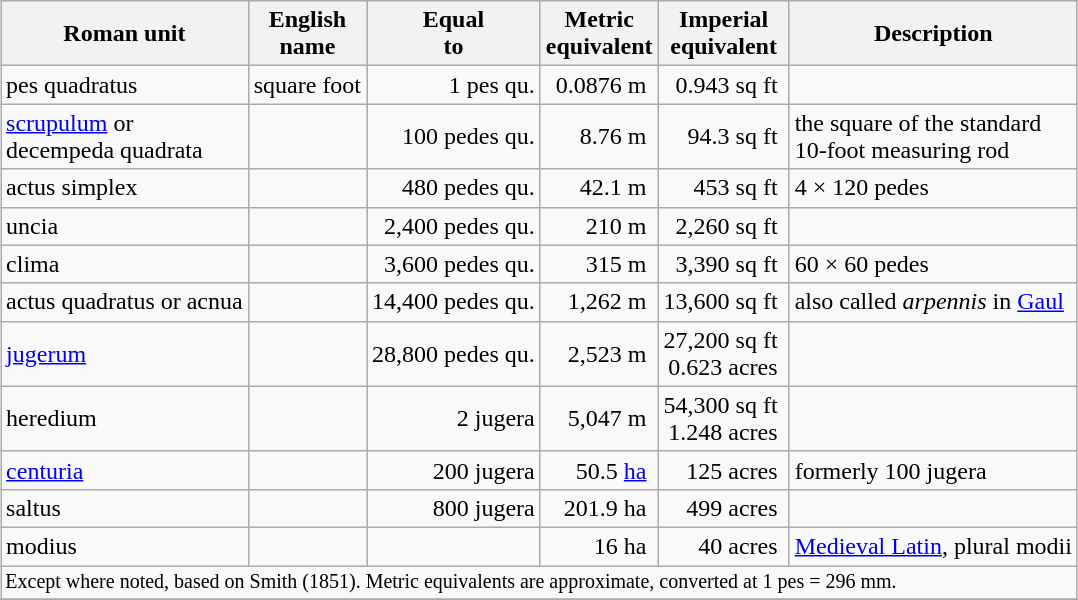<table class="wikitable" style="margin: 1em auto 1em auto">
<tr>
<th>Roman unit</th>
<th>English<br>name</th>
<th>Equal<br>to</th>
<th>Metric<br>equivalent</th>
<th>Imperial<br>equivalent</th>
<th>Description</th>
</tr>
<tr>
<td>pes quadratus</td>
<td>square foot</td>
<td align="right">1 pes qu.</td>
<td align="right">0.0876 m </td>
<td align="right">0.943 sq ft </td>
<td></td>
</tr>
<tr>
<td style="max-width:0"><a href='#'>scrupulum</a> or decempeda quadrata</td>
<td></td>
<td align="right">100 pedes qu.</td>
<td align="right">8.76 m </td>
<td align="right">94.3 sq ft </td>
<td style="max-width:0">the square of the standard 10-foot measuring rod</td>
</tr>
<tr>
<td>actus simplex</td>
<td></td>
<td align="right">480 pedes qu.</td>
<td align="right">42.1 m </td>
<td align="right">453 sq ft </td>
<td>4 × 120 pedes</td>
</tr>
<tr>
<td>uncia</td>
<td></td>
<td align="right">2,400 pedes qu.</td>
<td align="right">210 m </td>
<td align="right">2,260 sq ft </td>
<td></td>
</tr>
<tr>
<td>clima</td>
<td></td>
<td align="right">3,600 pedes qu.</td>
<td align="right">315 m </td>
<td align="right">3,390 sq ft </td>
<td>60 × 60 pedes</td>
</tr>
<tr>
<td>actus quadratus or acnua</td>
<td></td>
<td align="right">14,400 pedes qu.</td>
<td align="right">1,262 m </td>
<td align="right">13,600 sq ft </td>
<td>also called <em>arpennis</em> in <a href='#'>Gaul</a></td>
</tr>
<tr>
<td><a href='#'>jugerum</a></td>
<td></td>
<td align="right">28,800 pedes qu.</td>
<td align="right">2,523 m </td>
<td align="right">27,200 sq ft <br>0.623 acres </td>
<td></td>
</tr>
<tr>
<td>heredium</td>
<td></td>
<td align="right">2 jugera</td>
<td align="right">5,047 m </td>
<td align="right">54,300 sq ft <br>1.248 acres </td>
<td></td>
</tr>
<tr>
<td><a href='#'>centuria</a></td>
<td></td>
<td align="right">200 jugera</td>
<td align="right">50.5 <a href='#'>ha</a> </td>
<td align="right">125 acres </td>
<td>formerly 100 jugera</td>
</tr>
<tr>
<td>saltus</td>
<td></td>
<td align="right">800 jugera</td>
<td align="right">201.9 ha </td>
<td align="right">499 acres </td>
<td></td>
</tr>
<tr>
<td>modius</td>
<td></td>
<td align="right"></td>
<td align="right">16 ha </td>
<td align="right">40 acres </td>
<td><a href='#'>Medieval Latin</a>, plural modii</td>
</tr>
<tr>
<td colspan=6 style= "font-size:smaller">Except where noted, based on Smith (1851). Metric equivalents are approximate, converted at 1 pes = 296 mm.</td>
</tr>
<tr>
</tr>
</table>
